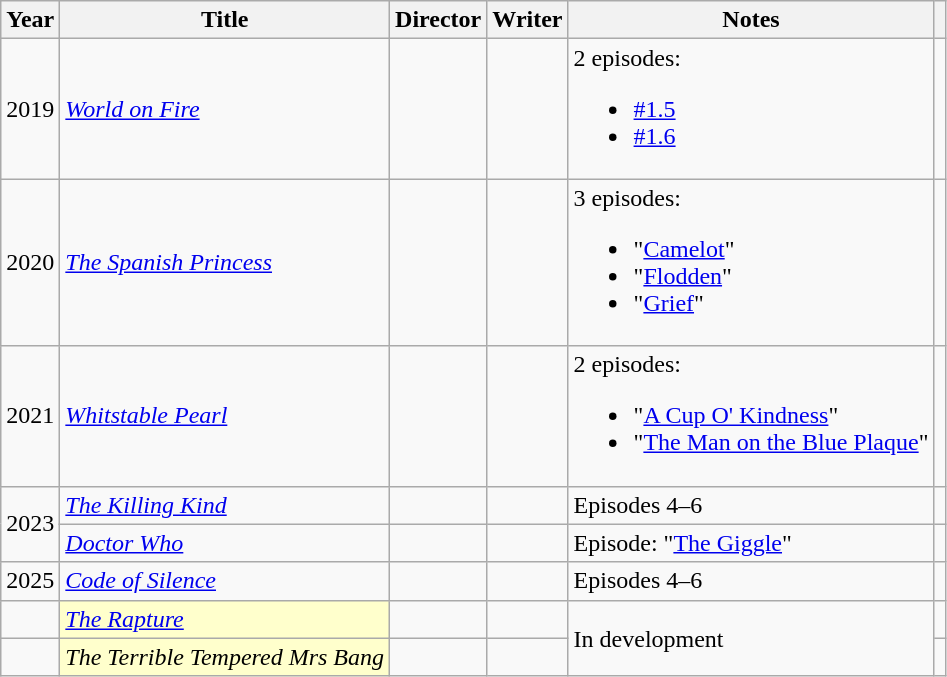<table class="wikitable">
<tr>
<th>Year</th>
<th>Title</th>
<th>Director</th>
<th>Writer</th>
<th class="unsortable">Notes</th>
<th class="unsortable"></th>
</tr>
<tr>
<td>2019</td>
<td><a href='#'><em>World on Fire</em></a></td>
<td></td>
<td></td>
<td>2 episodes:<br><ul><li><a href='#'>#1.5</a></li><li><a href='#'>#1.6</a></li></ul></td>
<td style="text-align: center;"></td>
</tr>
<tr>
<td>2020</td>
<td><em><a href='#'>The Spanish Princess</a></em></td>
<td></td>
<td></td>
<td>3 episodes:<br><ul><li>"<a href='#'>Camelot</a>"</li><li>"<a href='#'>Flodden</a>"</li><li>"<a href='#'>Grief</a>"</li></ul></td>
<td style="text-align: center;"></td>
</tr>
<tr>
<td>2021</td>
<td><em><a href='#'>Whitstable Pearl</a></em></td>
<td></td>
<td></td>
<td>2 episodes:<br><ul><li>"<a href='#'>A Cup O' Kindness</a>"</li><li>"<a href='#'>The Man on the Blue Plaque</a>"</li></ul></td>
<td style="text-align: center;"></td>
</tr>
<tr>
<td rowspan="2">2023</td>
<td><em><a href='#'>The Killing Kind</a></em></td>
<td></td>
<td></td>
<td>Episodes 4–6</td>
<td style="text-align: center;"></td>
</tr>
<tr>
<td><em><a href='#'>Doctor Who</a></em></td>
<td></td>
<td></td>
<td>Episode: "<a href='#'>The Giggle</a>"</td>
<td style="text-align: center;"></td>
</tr>
<tr>
<td>2025</td>
<td><a href='#'><em>Code of Silence</em></a></td>
<td></td>
<td></td>
<td>Episodes 4–6</td>
<td style="text-align: center;"></td>
</tr>
<tr>
<td></td>
<td scope=row style="background:#FFFFCC;"><em><a href='#'>The Rapture</a></em> </td>
<td></td>
<td></td>
<td rowspan="2">In development</td>
<td style="text-align: center;"></td>
</tr>
<tr>
<td></td>
<td scope=row style="background:#FFFFCC;"><em>The Terrible Tempered Mrs Bang</em> </td>
<td></td>
<td></td>
<td style="text-align: center;"></td>
</tr>
</table>
